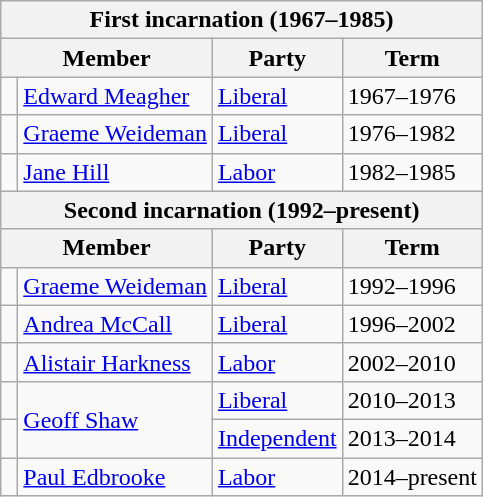<table class="wikitable">
<tr>
<th colspan="4">First incarnation (1967–1985)</th>
</tr>
<tr>
<th colspan="2">Member</th>
<th>Party</th>
<th>Term</th>
</tr>
<tr>
<td> </td>
<td><a href='#'>Edward Meagher</a></td>
<td><a href='#'>Liberal</a></td>
<td>1967–1976</td>
</tr>
<tr>
<td> </td>
<td><a href='#'>Graeme Weideman</a></td>
<td><a href='#'>Liberal</a></td>
<td>1976–1982</td>
</tr>
<tr>
<td> </td>
<td><a href='#'>Jane Hill</a></td>
<td><a href='#'>Labor</a></td>
<td>1982–1985</td>
</tr>
<tr>
<th colspan="4">Second incarnation (1992–present)</th>
</tr>
<tr>
<th colspan="2">Member</th>
<th>Party</th>
<th>Term</th>
</tr>
<tr>
<td> </td>
<td><a href='#'>Graeme Weideman</a></td>
<td><a href='#'>Liberal</a></td>
<td>1992–1996</td>
</tr>
<tr>
<td> </td>
<td><a href='#'>Andrea McCall</a></td>
<td><a href='#'>Liberal</a></td>
<td>1996–2002</td>
</tr>
<tr>
<td> </td>
<td><a href='#'>Alistair Harkness</a></td>
<td><a href='#'>Labor</a></td>
<td>2002–2010</td>
</tr>
<tr>
<td> </td>
<td rowspan="2"><a href='#'>Geoff Shaw</a></td>
<td><a href='#'>Liberal</a></td>
<td>2010–2013</td>
</tr>
<tr>
<td> </td>
<td><a href='#'>Independent</a></td>
<td>2013–2014</td>
</tr>
<tr>
<td> </td>
<td><a href='#'>Paul Edbrooke</a></td>
<td><a href='#'>Labor</a></td>
<td>2014–present</td>
</tr>
</table>
